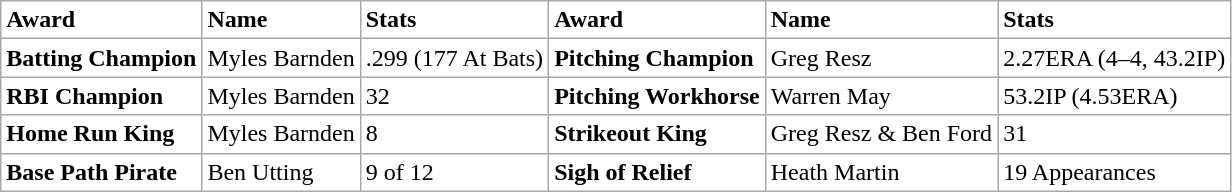<table class="wikitable">
<tr bgcolor="#FFFFFF">
<td><strong>Award</strong></td>
<td><strong>Name</strong></td>
<td><strong>Stats</strong></td>
<td><strong>Award</strong></td>
<td><strong>Name</strong></td>
<td><strong>Stats</strong></td>
</tr>
<tr bgcolor="#FFFFFF">
<td><strong>Batting Champion</strong></td>
<td>Myles Barnden</td>
<td>.299 (177 At Bats)</td>
<td><strong>Pitching Champion</strong></td>
<td>Greg Resz</td>
<td>2.27ERA (4–4, 43.2IP)</td>
</tr>
<tr bgcolor="#FFFFFF">
<td><strong>RBI Champion</strong></td>
<td>Myles Barnden</td>
<td>32</td>
<td><strong>Pitching Workhorse</strong></td>
<td>Warren May</td>
<td>53.2IP (4.53ERA)</td>
</tr>
<tr bgcolor="#FFFFFF">
<td><strong>Home Run King</strong></td>
<td>Myles Barnden</td>
<td>8</td>
<td><strong>Strikeout King</strong></td>
<td>Greg Resz & Ben Ford</td>
<td>31</td>
</tr>
<tr bgcolor="#FFFFFF">
<td><strong>Base Path Pirate</strong></td>
<td>Ben Utting</td>
<td>9 of 12</td>
<td><strong>Sigh of Relief</strong></td>
<td>Heath Martin</td>
<td>19 Appearances</td>
</tr>
</table>
